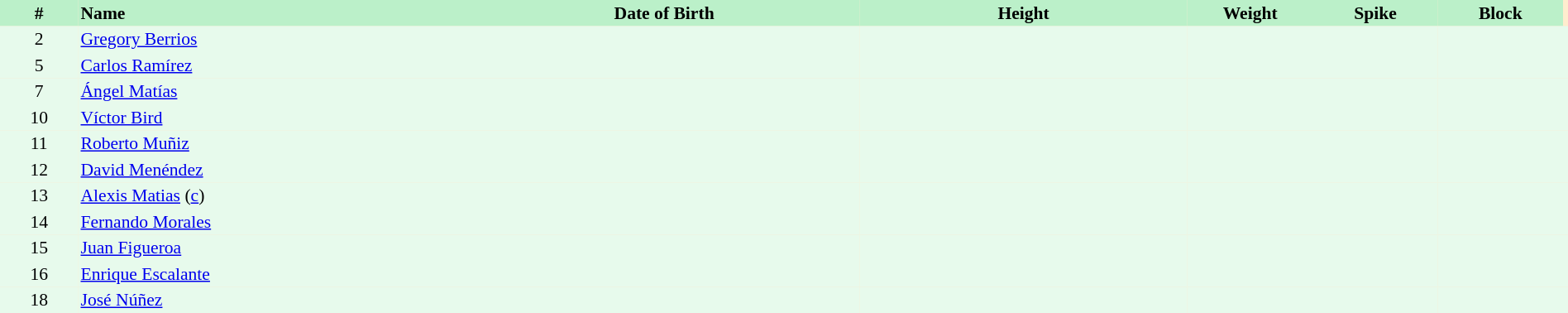<table border=0 cellpadding=2 cellspacing=0  |- bgcolor=#FFECCE style="text-align:center; font-size:90%;" width=100%>
<tr bgcolor=#BBF0C9>
<th width=5%>#</th>
<th width=25% align=left>Name</th>
<th width=25%>Date of Birth</th>
<th width=21%>Height</th>
<th width=8%>Weight</th>
<th width=8%>Spike</th>
<th width=8%>Block</th>
</tr>
<tr bgcolor=#E7FAEC>
<td>2</td>
<td align=left><a href='#'>Gregory Berrios</a></td>
<td></td>
<td></td>
<td></td>
<td></td>
<td></td>
<td></td>
</tr>
<tr bgcolor=#E7FAEC>
<td>5</td>
<td align=left><a href='#'>Carlos Ramírez</a></td>
<td></td>
<td></td>
<td></td>
<td></td>
<td></td>
<td></td>
</tr>
<tr bgcolor=#E7FAEC>
<td>7</td>
<td align=left><a href='#'>Ángel Matías</a></td>
<td></td>
<td></td>
<td></td>
<td></td>
<td></td>
<td></td>
</tr>
<tr bgcolor=#E7FAEC>
<td>10</td>
<td align=left><a href='#'>Víctor Bird</a></td>
<td></td>
<td></td>
<td></td>
<td></td>
<td></td>
<td></td>
</tr>
<tr bgcolor=#E7FAEC>
<td>11</td>
<td align=left><a href='#'>Roberto Muñiz</a></td>
<td></td>
<td></td>
<td></td>
<td></td>
<td></td>
<td></td>
</tr>
<tr bgcolor=#E7FAEC>
<td>12</td>
<td align=left><a href='#'>David Menéndez</a></td>
<td></td>
<td></td>
<td></td>
<td></td>
<td></td>
<td></td>
</tr>
<tr bgcolor=#E7FAEC>
<td>13</td>
<td align=left><a href='#'>Alexis Matias</a> (<a href='#'>c</a>)</td>
<td></td>
<td></td>
<td></td>
<td></td>
<td></td>
<td></td>
</tr>
<tr bgcolor=#E7FAEC>
<td>14</td>
<td align=left><a href='#'>Fernando Morales</a></td>
<td></td>
<td></td>
<td></td>
<td></td>
<td></td>
<td></td>
</tr>
<tr bgcolor=#E7FAEC>
<td>15</td>
<td align=left><a href='#'>Juan Figueroa</a></td>
<td></td>
<td></td>
<td></td>
<td></td>
<td></td>
<td></td>
</tr>
<tr bgcolor=#E7FAEC>
<td>16</td>
<td align=left><a href='#'>Enrique Escalante</a></td>
<td></td>
<td></td>
<td></td>
<td></td>
<td></td>
<td></td>
</tr>
<tr bgcolor=#E7FAEC>
<td>18</td>
<td align=left><a href='#'>José Núñez</a></td>
<td></td>
<td></td>
<td></td>
<td></td>
<td></td>
<td></td>
</tr>
</table>
